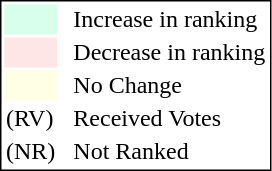<table style="border:1px solid black;">
<tr>
<td style="background:#D8FFEB; width:20px;"></td>
<td> </td>
<td>Increase in ranking</td>
</tr>
<tr>
<td style="background:#FFE6E6; width:20px;"></td>
<td> </td>
<td>Decrease in ranking</td>
</tr>
<tr>
<td style="background:#FFFFE6; width:20px;"></td>
<td> </td>
<td>No Change</td>
</tr>
<tr>
<td>(RV)</td>
<td> </td>
<td>Received Votes</td>
</tr>
<tr>
<td>(NR)</td>
<td> </td>
<td>Not Ranked</td>
</tr>
</table>
